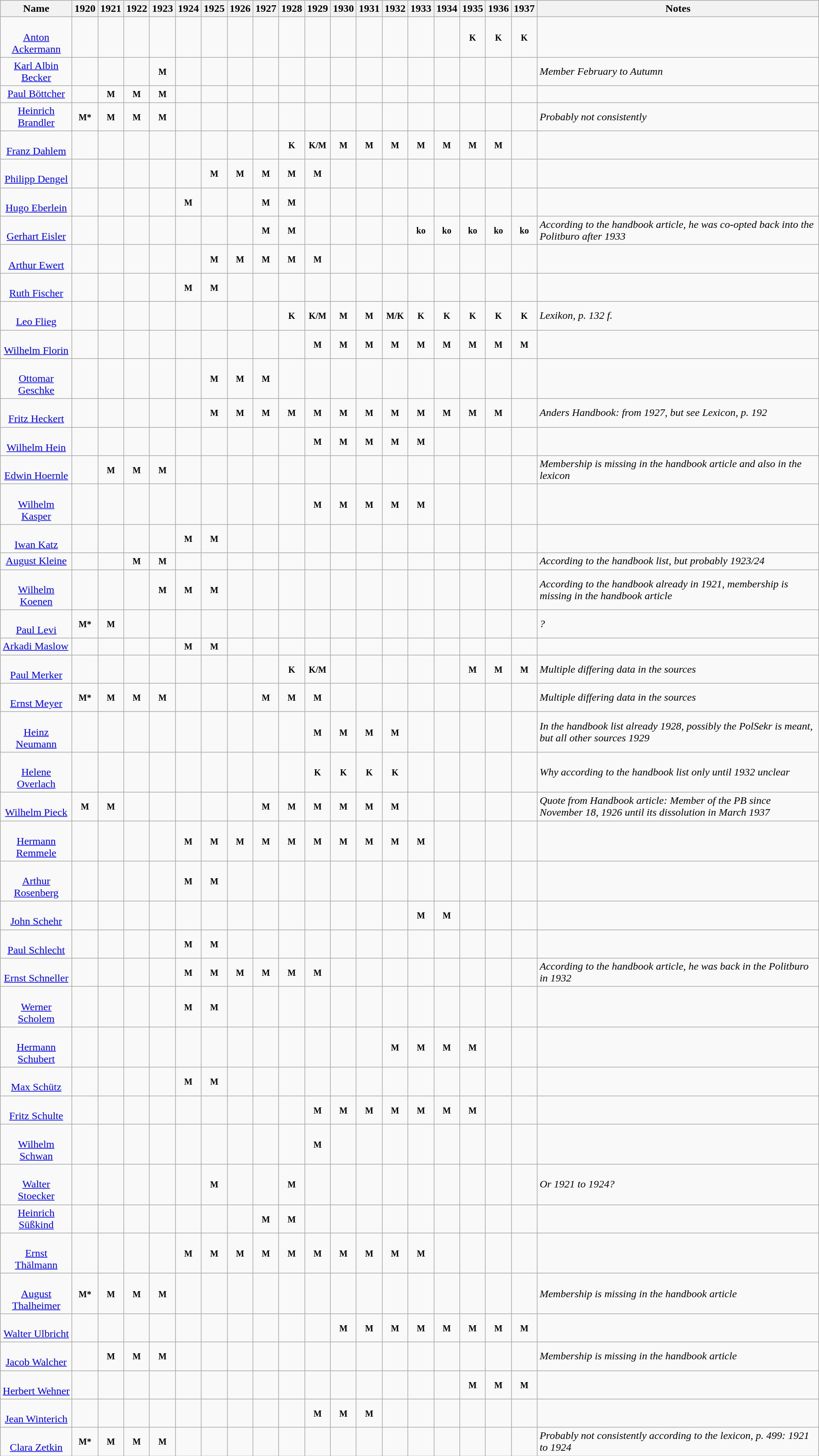<table class="wikitable sortable">
<tr>
<th>Name</th>
<th>1920</th>
<th>1921</th>
<th>1922</th>
<th>1923</th>
<th>1924</th>
<th>1925</th>
<th>1926</th>
<th>1927</th>
<th>1928</th>
<th>1929</th>
<th>1930</th>
<th>1931</th>
<th>1932</th>
<th>1933</th>
<th>1934</th>
<th>1935</th>
<th>1936</th>
<th>1937</th>
<th class="unsortable">Notes</th>
</tr>
<tr>
<td align=center><br><a href='#'>Anton Ackermann</a></td>
<td></td>
<td></td>
<td></td>
<td></td>
<td></td>
<td></td>
<td></td>
<td></td>
<td></td>
<td></td>
<td></td>
<td></td>
<td></td>
<td></td>
<td></td>
<td style="text-align:center;"><small><strong>K</strong></small></td>
<td style="text-align:center;"><small><strong>K</strong></small></td>
<td style="text-align:center;"><small><strong>K</strong></small></td>
<td></td>
</tr>
<tr>
<td align=center><a href='#'>Karl Albin Becker</a></td>
<td></td>
<td></td>
<td></td>
<td style="text-align:center;"><small><strong>M</strong></small></td>
<td></td>
<td></td>
<td></td>
<td></td>
<td></td>
<td></td>
<td></td>
<td></td>
<td></td>
<td></td>
<td></td>
<td></td>
<td></td>
<td></td>
<td><em>Member February to Autumn</em></td>
</tr>
<tr>
<td align=center><a href='#'>Paul Böttcher</a></td>
<td></td>
<td style="text-align:center;"><small><strong>M</strong></small></td>
<td style="text-align:center;"><small><strong>M</strong></small></td>
<td style="text-align:center;"><small><strong>M</strong></small></td>
<td></td>
<td></td>
<td></td>
<td></td>
<td></td>
<td></td>
<td></td>
<td></td>
<td></td>
<td></td>
<td></td>
<td></td>
<td></td>
<td></td>
<td></td>
</tr>
<tr>
<td align=center><a href='#'>Heinrich Brandler</a></td>
<td style="text-align:center;"><small><strong>M*</strong></small></td>
<td style="text-align:center;"><small><strong>M</strong></small></td>
<td style="text-align:center;"><small><strong>M</strong></small></td>
<td style="text-align:center;"><small><strong>M</strong></small></td>
<td></td>
<td></td>
<td></td>
<td></td>
<td></td>
<td></td>
<td></td>
<td></td>
<td></td>
<td></td>
<td></td>
<td></td>
<td></td>
<td></td>
<td><em>Probably not consistently</em></td>
</tr>
<tr>
<td align=center><br><a href='#'>Franz Dahlem</a></td>
<td></td>
<td></td>
<td></td>
<td></td>
<td></td>
<td></td>
<td></td>
<td></td>
<td style="text-align:center;"><small><strong>K</strong></small></td>
<td style="text-align:center;"><small><strong>K/M</strong></small></td>
<td style="text-align:center;"><small><strong>M</strong></small></td>
<td style="text-align:center;"><small><strong>M</strong></small></td>
<td style="text-align:center;"><small><strong>M</strong></small></td>
<td style="text-align:center;"><small><strong>M</strong></small></td>
<td style="text-align:center;"><small><strong>M</strong></small></td>
<td style="text-align:center;"><small><strong>M</strong></small></td>
<td style="text-align:center;"><small><strong>M</strong></small></td>
<td></td>
<td></td>
</tr>
<tr>
<td align=center><br><a href='#'>Philipp Dengel</a></td>
<td></td>
<td></td>
<td></td>
<td></td>
<td></td>
<td style="text-align:center;"><small><strong>M</strong></small></td>
<td style="text-align:center;"><small><strong>M</strong></small></td>
<td style="text-align:center;"><small><strong>M</strong></small></td>
<td style="text-align:center;"><small><strong>M</strong></small></td>
<td style="text-align:center;"><small><strong>M</strong></small></td>
<td></td>
<td></td>
<td></td>
<td></td>
<td></td>
<td></td>
<td></td>
<td></td>
<td></td>
</tr>
<tr>
<td align=center><br><a href='#'>Hugo Eberlein</a></td>
<td></td>
<td></td>
<td></td>
<td></td>
<td style="text-align:center;"><small><strong>M</strong></small></td>
<td></td>
<td></td>
<td style="text-align:center;"><small><strong>M</strong></small></td>
<td style="text-align:center;"><small><strong>M</strong></small></td>
<td></td>
<td></td>
<td></td>
<td></td>
<td></td>
<td></td>
<td></td>
<td></td>
<td></td>
<td></td>
</tr>
<tr>
<td align=center><br><a href='#'>Gerhart Eisler</a></td>
<td></td>
<td></td>
<td></td>
<td></td>
<td></td>
<td></td>
<td></td>
<td style="text-align:center;"><small><strong>M</strong></small></td>
<td style="text-align:center;"><small><strong>M</strong></small></td>
<td></td>
<td></td>
<td></td>
<td></td>
<td style="text-align:center;"><small><strong>ko</strong></small></td>
<td style="text-align:center;"><small><strong>ko</strong></small></td>
<td style="text-align:center;"><small><strong>ko</strong></small></td>
<td style="text-align:center;"><small><strong>ko</strong></small></td>
<td style="text-align:center;"><small><strong>ko</strong></small></td>
<td><em>According to the handbook article, he was co-opted back into the Politburo after 1933</em></td>
</tr>
<tr>
<td align=center><br><a href='#'>Arthur Ewert</a></td>
<td></td>
<td></td>
<td></td>
<td></td>
<td></td>
<td style="text-align:center;"><small><strong>M</strong></small></td>
<td style="text-align:center;"><small><strong>M</strong></small></td>
<td style="text-align:center;"><small><strong>M</strong></small></td>
<td style="text-align:center;"><small><strong>M</strong></small></td>
<td style="text-align:center;"><small><strong>M</strong></small></td>
<td></td>
<td></td>
<td></td>
<td></td>
<td></td>
<td></td>
<td></td>
<td></td>
<td></td>
</tr>
<tr>
<td align=center><br><a href='#'>Ruth Fischer</a></td>
<td></td>
<td></td>
<td></td>
<td></td>
<td style="text-align:center;"><small><strong>M</strong></small></td>
<td style="text-align:center;"><small><strong>M</strong></small></td>
<td></td>
<td></td>
<td></td>
<td></td>
<td></td>
<td></td>
<td></td>
<td></td>
<td></td>
<td></td>
<td></td>
<td></td>
<td></td>
</tr>
<tr>
<td align=center><br><a href='#'>Leo Flieg</a></td>
<td></td>
<td></td>
<td></td>
<td></td>
<td></td>
<td></td>
<td></td>
<td></td>
<td style="text-align:center;"><small><strong>K</strong></small></td>
<td style="text-align:center;"><small><strong>K/M</strong></small></td>
<td style="text-align:center;"><small><strong>M</strong></small></td>
<td style="text-align:center;"><small><strong>M</strong></small></td>
<td style="text-align:center;"><small><strong>M/K</strong></small></td>
<td style="text-align:center;"><small><strong>K</strong></small></td>
<td style="text-align:center;"><small><strong>K</strong></small></td>
<td style="text-align:center;"><small><strong>K</strong></small></td>
<td style="text-align:center;"><small><strong>K</strong></small></td>
<td style="text-align:center;"><small><strong>K</strong></small></td>
<td><em>Lexikon, p. 132 f.</em></td>
</tr>
<tr>
<td align=center><br><a href='#'>Wilhelm Florin</a></td>
<td></td>
<td></td>
<td></td>
<td></td>
<td></td>
<td></td>
<td></td>
<td></td>
<td></td>
<td style="text-align:center;"><small><strong>M</strong></small></td>
<td style="text-align:center;"><small><strong>M</strong></small></td>
<td style="text-align:center;"><small><strong>M</strong></small></td>
<td style="text-align:center;"><small><strong>M</strong></small></td>
<td style="text-align:center;"><small><strong>M</strong></small></td>
<td style="text-align:center;"><small><strong>M</strong></small></td>
<td style="text-align:center;"><small><strong>M</strong></small></td>
<td style="text-align:center;"><small><strong>M</strong></small></td>
<td style="text-align:center;"><small><strong>M</strong></small></td>
<td></td>
</tr>
<tr>
<td align=center><br><a href='#'>Ottomar Geschke</a></td>
<td></td>
<td></td>
<td></td>
<td></td>
<td></td>
<td style="text-align:center;"><small><strong>M</strong></small></td>
<td style="text-align:center;"><small><strong>M</strong></small></td>
<td style="text-align:center;"><small><strong>M</strong></small></td>
<td></td>
<td></td>
<td></td>
<td></td>
<td></td>
<td></td>
<td></td>
<td></td>
<td></td>
<td></td>
<td></td>
</tr>
<tr>
<td align=center><br><a href='#'>Fritz Heckert</a></td>
<td></td>
<td></td>
<td></td>
<td></td>
<td></td>
<td style="text-align:center;"><small><strong>M</strong></small></td>
<td style="text-align:center;"><small><strong>M</strong></small></td>
<td style="text-align:center;"><small><strong>M</strong></small></td>
<td style="text-align:center;"><small><strong>M</strong></small></td>
<td style="text-align:center;"><small><strong>M</strong></small></td>
<td style="text-align:center;"><small><strong>M</strong></small></td>
<td style="text-align:center;"><small><strong>M</strong></small></td>
<td style="text-align:center;"><small><strong>M</strong></small></td>
<td style="text-align:center;"><small><strong>M</strong></small></td>
<td style="text-align:center;"><small><strong>M</strong></small></td>
<td style="text-align:center;"><small><strong>M</strong></small></td>
<td style="text-align:center;"><small><strong>M</strong></small></td>
<td></td>
<td><em>Anders Handbook: from 1927, but see Lexicon, p. 192</em></td>
</tr>
<tr>
<td align=center><br><a href='#'>Wilhelm Hein</a></td>
<td></td>
<td></td>
<td></td>
<td></td>
<td></td>
<td></td>
<td></td>
<td></td>
<td></td>
<td style="text-align:center;"><small><strong>M</strong></small></td>
<td style="text-align:center;"><small><strong>M</strong></small></td>
<td style="text-align:center;"><small><strong>M</strong></small></td>
<td style="text-align:center;"><small><strong>M</strong></small></td>
<td style="text-align:center;"><small><strong>M</strong></small></td>
<td></td>
<td></td>
<td></td>
<td></td>
<td></td>
</tr>
<tr>
<td align=center><br><a href='#'>Edwin Hoernle</a></td>
<td></td>
<td style="text-align:center;"><small><strong>M</strong></small></td>
<td style="text-align:center;"><small><strong>M</strong></small></td>
<td style="text-align:center;"><small><strong>M</strong></small></td>
<td></td>
<td></td>
<td></td>
<td></td>
<td></td>
<td></td>
<td></td>
<td></td>
<td></td>
<td></td>
<td></td>
<td></td>
<td></td>
<td></td>
<td><em>Membership is missing in the handbook article and also in the lexicon</em></td>
</tr>
<tr>
<td align=center><br><a href='#'>Wilhelm Kasper</a></td>
<td></td>
<td></td>
<td></td>
<td></td>
<td></td>
<td></td>
<td></td>
<td></td>
<td></td>
<td style="text-align:center;"><small><strong>M</strong></small></td>
<td style="text-align:center;"><small><strong>M</strong></small></td>
<td style="text-align:center;"><small><strong>M</strong></small></td>
<td style="text-align:center;"><small><strong>M</strong></small></td>
<td style="text-align:center;"><small><strong>M</strong></small></td>
<td></td>
<td></td>
<td></td>
<td></td>
<td></td>
</tr>
<tr>
<td align=center><br><a href='#'>Iwan Katz</a></td>
<td></td>
<td></td>
<td></td>
<td></td>
<td style="text-align:center;"><small><strong>M</strong></small></td>
<td style="text-align:center;"><small><strong>M</strong></small></td>
<td></td>
<td></td>
<td></td>
<td></td>
<td></td>
<td></td>
<td></td>
<td></td>
<td></td>
<td></td>
<td></td>
<td></td>
<td></td>
</tr>
<tr>
<td align=center><a href='#'>August Kleine</a></td>
<td></td>
<td></td>
<td style="text-align:center;"><small><strong>M</strong></small></td>
<td style="text-align:center;"><small><strong>M</strong></small></td>
<td></td>
<td></td>
<td></td>
<td></td>
<td></td>
<td></td>
<td></td>
<td></td>
<td></td>
<td></td>
<td></td>
<td></td>
<td></td>
<td></td>
<td><em>According to the handbook list, but probably 1923/24</em></td>
</tr>
<tr>
<td align=center><br><a href='#'>Wilhelm Koenen</a></td>
<td></td>
<td></td>
<td></td>
<td style="text-align:center;"><small><strong>M</strong></small></td>
<td style="text-align:center;"><small><strong>M</strong></small></td>
<td style="text-align:center;"><small><strong>M</strong></small></td>
<td></td>
<td></td>
<td></td>
<td></td>
<td></td>
<td></td>
<td></td>
<td></td>
<td></td>
<td></td>
<td></td>
<td></td>
<td><em>According to the handbook already in 1921, membership is missing in the handbook article</em></td>
</tr>
<tr>
<td align=center><br><a href='#'>Paul Levi</a></td>
<td style="text-align:center;"><small><strong>M*</strong></small></td>
<td style="text-align:center;"><small><strong>M</strong></small></td>
<td></td>
<td></td>
<td></td>
<td></td>
<td></td>
<td></td>
<td></td>
<td></td>
<td></td>
<td></td>
<td></td>
<td></td>
<td></td>
<td></td>
<td></td>
<td></td>
<td><em>?</em></td>
</tr>
<tr>
<td><a href='#'>Arkadi Maslow</a></td>
<td></td>
<td></td>
<td></td>
<td></td>
<td style="text-align:center;"><small><strong>M</strong></small></td>
<td style="text-align:center;"><small><strong>M</strong></small></td>
<td></td>
<td></td>
<td></td>
<td></td>
<td></td>
<td></td>
<td></td>
<td></td>
<td></td>
<td></td>
<td></td>
<td></td>
<td></td>
</tr>
<tr>
<td align=center><br><a href='#'>Paul Merker</a></td>
<td></td>
<td></td>
<td></td>
<td></td>
<td></td>
<td></td>
<td></td>
<td></td>
<td style="text-align:center;"><small><strong>K</strong></small></td>
<td style="text-align:center;"><small><strong>K/M</strong></small></td>
<td></td>
<td></td>
<td></td>
<td></td>
<td></td>
<td style="text-align:center;"><small><strong>M</strong></small></td>
<td style="text-align:center;"><small><strong>M</strong></small></td>
<td style="text-align:center;"><small><strong>M</strong></small></td>
<td><em>Multiple differing data in the sources</em></td>
</tr>
<tr>
<td align=center><br><a href='#'>Ernst Meyer</a></td>
<td style="text-align:center;"><small><strong>M*</strong></small></td>
<td style="text-align:center;"><small><strong>M</strong></small></td>
<td style="text-align:center;"><small><strong>M</strong></small></td>
<td style="text-align:center;"><small><strong>M</strong></small></td>
<td></td>
<td></td>
<td></td>
<td style="text-align:center;"><small><strong>M</strong></small></td>
<td style="text-align:center;"><small><strong>M</strong></small></td>
<td style="text-align:center;"><small><strong>M</strong></small></td>
<td></td>
<td></td>
<td></td>
<td></td>
<td></td>
<td></td>
<td></td>
<td></td>
<td><em>Multiple differing data in the sources</em></td>
</tr>
<tr>
<td align=center><br><a href='#'>Heinz Neumann</a></td>
<td></td>
<td></td>
<td></td>
<td></td>
<td></td>
<td></td>
<td></td>
<td></td>
<td></td>
<td style="text-align:center;"><small><strong>M</strong></small></td>
<td style="text-align:center;"><small><strong>M</strong></small></td>
<td style="text-align:center;"><small><strong>M</strong></small></td>
<td style="text-align:center;"><small><strong>M</strong></small></td>
<td></td>
<td></td>
<td></td>
<td></td>
<td></td>
<td><em>In the handbook list already 1928, possibly the PolSekr is meant, but all other sources 1929</em></td>
</tr>
<tr>
<td align=center><br><a href='#'>Helene Overlach</a></td>
<td></td>
<td></td>
<td></td>
<td></td>
<td></td>
<td></td>
<td></td>
<td></td>
<td></td>
<td style="text-align:center;"><small><strong>K</strong></small></td>
<td style="text-align:center;"><small><strong>K</strong></small></td>
<td style="text-align:center;"><small><strong>K</strong></small></td>
<td style="text-align:center;"><small><strong>K</strong></small></td>
<td></td>
<td></td>
<td></td>
<td></td>
<td></td>
<td><em>Why according to the handbook list only until 1932 unclear</em></td>
</tr>
<tr>
<td align=center><br><a href='#'>Wilhelm Pieck</a></td>
<td style="text-align:center;"><small><strong>M</strong></small></td>
<td style="text-align:center;"><small><strong>M</strong></small></td>
<td></td>
<td></td>
<td></td>
<td></td>
<td></td>
<td style="text-align:center;"><small><strong>M</strong></small></td>
<td style="text-align:center;"><small><strong>M</strong></small></td>
<td style="text-align:center;"><small><strong>M</strong></small></td>
<td style="text-align:center;"><small><strong>M</strong></small></td>
<td style="text-align:center;"><small><strong>M</strong></small></td>
<td style="text-align:center;"><small><strong>M</strong></small></td>
<td></td>
<td></td>
<td></td>
<td></td>
<td></td>
<td><em>Quote from Handbook article: Member of the PB since November 18, 1926 until its dissolution in March 1937</em></td>
</tr>
<tr>
<td align=center><br><a href='#'>Hermann Remmele</a></td>
<td></td>
<td></td>
<td></td>
<td></td>
<td style="text-align:center;"><small><strong>M</strong></small></td>
<td style="text-align:center;"><small><strong>M</strong></small></td>
<td style="text-align:center;"><small><strong>M</strong></small></td>
<td style="text-align:center;"><small><strong>M</strong></small></td>
<td style="text-align:center;"><small><strong>M</strong></small></td>
<td style="text-align:center;"><small><strong>M</strong></small></td>
<td style="text-align:center;"><small><strong>M</strong></small></td>
<td style="text-align:center;"><small><strong>M</strong></small></td>
<td style="text-align:center;"><small><strong>M</strong></small></td>
<td style="text-align:center;"><small><strong>M</strong></small></td>
<td></td>
<td></td>
<td></td>
<td></td>
<td></td>
</tr>
<tr>
<td align=center><br><a href='#'>Arthur Rosenberg</a></td>
<td></td>
<td></td>
<td></td>
<td></td>
<td style="text-align:center;"><small><strong>M</strong></small></td>
<td style="text-align:center;"><small><strong>M</strong></small></td>
<td></td>
<td></td>
<td></td>
<td></td>
<td></td>
<td></td>
<td></td>
<td></td>
<td></td>
<td></td>
<td></td>
<td></td>
<td></td>
</tr>
<tr>
<td align=center><br><a href='#'>John Schehr</a></td>
<td></td>
<td></td>
<td></td>
<td></td>
<td></td>
<td></td>
<td></td>
<td></td>
<td></td>
<td></td>
<td></td>
<td></td>
<td></td>
<td style="text-align:center;"><small><strong>M</strong></small></td>
<td style="text-align:center;"><small><strong>M</strong></small></td>
<td></td>
<td></td>
<td></td>
<td></td>
</tr>
<tr>
<td align=center><br><a href='#'>Paul Schlecht</a></td>
<td></td>
<td></td>
<td></td>
<td></td>
<td style="text-align:center;"><small><strong>M</strong></small></td>
<td style="text-align:center;"><small><strong>M</strong></small></td>
<td></td>
<td></td>
<td></td>
<td></td>
<td></td>
<td></td>
<td></td>
<td></td>
<td></td>
<td></td>
<td></td>
<td></td>
<td></td>
</tr>
<tr>
<td align=center><br><a href='#'>Ernst Schneller</a></td>
<td></td>
<td></td>
<td></td>
<td></td>
<td style="text-align:center;"><small><strong>M</strong></small></td>
<td style="text-align:center;"><small><strong>M</strong></small></td>
<td style="text-align:center;"><small><strong>M</strong></small></td>
<td style="text-align:center;"><small><strong>M</strong></small></td>
<td style="text-align:center;"><small><strong>M</strong></small></td>
<td style="text-align:center;"><small><strong>M</strong></small></td>
<td></td>
<td></td>
<td></td>
<td></td>
<td></td>
<td></td>
<td></td>
<td></td>
<td><em>According to the handbook article, he was back in the Politburo in 1932</em></td>
</tr>
<tr>
<td align=center><br><a href='#'>Werner Scholem</a></td>
<td></td>
<td></td>
<td></td>
<td></td>
<td style="text-align:center;"><small><strong>M</strong></small></td>
<td style="text-align:center;"><small><strong>M</strong></small></td>
<td></td>
<td></td>
<td></td>
<td></td>
<td></td>
<td></td>
<td></td>
<td></td>
<td></td>
<td></td>
<td></td>
<td></td>
<td></td>
</tr>
<tr>
<td align=center><br><a href='#'>Hermann Schubert</a></td>
<td></td>
<td></td>
<td></td>
<td></td>
<td></td>
<td></td>
<td></td>
<td></td>
<td></td>
<td></td>
<td></td>
<td></td>
<td style="text-align:center;"><small><strong>M</strong></small></td>
<td style="text-align:center;"><small><strong>M</strong></small></td>
<td style="text-align:center;"><small><strong>M</strong></small></td>
<td style="text-align:center;"><small><strong>M</strong></small></td>
<td></td>
<td></td>
<td></td>
</tr>
<tr>
<td align=center><br><a href='#'>Max Schütz</a></td>
<td></td>
<td></td>
<td></td>
<td></td>
<td style="text-align:center;"><small><strong>M</strong></small></td>
<td style="text-align:center;"><small><strong>M</strong></small></td>
<td></td>
<td></td>
<td></td>
<td></td>
<td></td>
<td></td>
<td></td>
<td></td>
<td></td>
<td></td>
<td></td>
<td></td>
<td></td>
</tr>
<tr>
<td align=center><br><a href='#'>Fritz Schulte</a></td>
<td></td>
<td></td>
<td></td>
<td></td>
<td></td>
<td></td>
<td></td>
<td></td>
<td></td>
<td style="text-align:center;"><small><strong>M</strong></small></td>
<td style="text-align:center;"><small><strong>M</strong></small></td>
<td style="text-align:center;"><small><strong>M</strong></small></td>
<td style="text-align:center;"><small><strong>M</strong></small></td>
<td style="text-align:center;"><small><strong>M</strong></small></td>
<td style="text-align:center;"><small><strong>M</strong></small></td>
<td style="text-align:center;"><small><strong>M</strong></small></td>
<td></td>
<td></td>
<td></td>
</tr>
<tr>
<td align=center><br><a href='#'>Wilhelm Schwan</a></td>
<td></td>
<td></td>
<td></td>
<td></td>
<td></td>
<td></td>
<td></td>
<td></td>
<td></td>
<td style="text-align:center;"><small><strong>M</strong></small></td>
<td></td>
<td></td>
<td></td>
<td></td>
<td></td>
<td></td>
<td></td>
<td></td>
<td></td>
</tr>
<tr>
<td align=center><br><a href='#'>Walter Stoecker</a></td>
<td></td>
<td></td>
<td></td>
<td></td>
<td></td>
<td style="text-align:center;"><small><strong>M</strong></small></td>
<td></td>
<td></td>
<td style="text-align:center;"><small><strong>M</strong></small></td>
<td></td>
<td></td>
<td></td>
<td></td>
<td></td>
<td></td>
<td></td>
<td></td>
<td></td>
<td><em>Or 1921 to 1924?</em></td>
</tr>
<tr>
<td align=center><a href='#'>Heinrich Süßkind</a></td>
<td></td>
<td></td>
<td></td>
<td></td>
<td></td>
<td></td>
<td></td>
<td style="text-align:center;"><small><strong>M</strong></small></td>
<td style="text-align:center;"><small><strong>M</strong></small></td>
<td></td>
<td></td>
<td></td>
<td></td>
<td></td>
<td></td>
<td></td>
<td></td>
<td></td>
<td></td>
</tr>
<tr>
<td align=center><br><a href='#'>Ernst Thälmann</a></td>
<td></td>
<td></td>
<td></td>
<td></td>
<td style="text-align:center;"><small><strong>M</strong></small></td>
<td style="text-align:center;"><small><strong>M</strong></small></td>
<td style="text-align:center;"><small><strong>M</strong></small></td>
<td style="text-align:center;"><small><strong>M</strong></small></td>
<td style="text-align:center;"><small><strong>M</strong></small></td>
<td style="text-align:center;"><small><strong>M</strong></small></td>
<td style="text-align:center;"><small><strong>M</strong></small></td>
<td style="text-align:center;"><small><strong>M</strong></small></td>
<td style="text-align:center;"><small><strong>M</strong></small></td>
<td style="text-align:center;"><small><strong>M</strong></small></td>
<td></td>
<td></td>
<td></td>
<td></td>
<td></td>
</tr>
<tr>
<td align=center><br><a href='#'>August Thalheimer</a></td>
<td style="text-align:center;"><small><strong>M*</strong></small></td>
<td style="text-align:center;"><small><strong>M</strong></small></td>
<td style="text-align:center;"><small><strong>M</strong></small></td>
<td style="text-align:center;"><small><strong>M</strong></small></td>
<td></td>
<td></td>
<td></td>
<td></td>
<td></td>
<td></td>
<td></td>
<td></td>
<td></td>
<td></td>
<td></td>
<td></td>
<td></td>
<td></td>
<td><em>Membership is missing in the handbook article</em></td>
</tr>
<tr>
<td align=center><br><a href='#'>Walter Ulbricht</a></td>
<td></td>
<td></td>
<td></td>
<td></td>
<td></td>
<td></td>
<td></td>
<td></td>
<td></td>
<td></td>
<td style="text-align:center;"><small><strong>M</strong></small></td>
<td style="text-align:center;"><small><strong>M</strong></small></td>
<td style="text-align:center;"><small><strong>M</strong></small></td>
<td style="text-align:center;"><small><strong>M</strong></small></td>
<td style="text-align:center;"><small><strong>M</strong></small></td>
<td style="text-align:center;"><small><strong>M</strong></small></td>
<td style="text-align:center;"><small><strong>M</strong></small></td>
<td style="text-align:center;"><small><strong>M</strong></small></td>
</tr>
<tr>
<td align=center><br><a href='#'>Jacob Walcher</a></td>
<td></td>
<td style="text-align:center;"><small><strong>M</strong></small></td>
<td style="text-align:center;"><small><strong>M</strong></small></td>
<td style="text-align:center;"><small><strong>M</strong></small></td>
<td></td>
<td></td>
<td></td>
<td></td>
<td></td>
<td></td>
<td></td>
<td></td>
<td></td>
<td></td>
<td></td>
<td></td>
<td></td>
<td></td>
<td><em>Membership is missing in the handbook article</em></td>
</tr>
<tr>
<td align=center><br><a href='#'>Herbert Wehner</a></td>
<td></td>
<td></td>
<td></td>
<td></td>
<td></td>
<td></td>
<td></td>
<td></td>
<td></td>
<td></td>
<td></td>
<td></td>
<td></td>
<td></td>
<td></td>
<td style="text-align:center;"><small><strong>M</strong></small></td>
<td style="text-align:center;"><small><strong>M</strong></small></td>
<td style="text-align:center;"><small><strong>M</strong></small></td>
<td></td>
</tr>
<tr>
<td align=center><br><a href='#'>Jean Winterich</a></td>
<td></td>
<td></td>
<td></td>
<td></td>
<td></td>
<td></td>
<td></td>
<td></td>
<td></td>
<td style="text-align:center;"><small><strong>M</strong></small></td>
<td style="text-align:center;"><small><strong>M</strong></small></td>
<td style="text-align:center;"><small><strong>M</strong></small></td>
<td></td>
<td></td>
<td></td>
<td></td>
<td></td>
<td></td>
<td></td>
</tr>
<tr>
<td align=center><br><a href='#'>Clara Zetkin</a></td>
<td style="text-align:center;"><small><strong>M*</strong></small></td>
<td style="text-align:center;"><small><strong>M</strong></small></td>
<td style="text-align:center;"><small><strong>M</strong></small></td>
<td style="text-align:center;"><small><strong>M</strong></small></td>
<td></td>
<td></td>
<td></td>
<td></td>
<td></td>
<td></td>
<td></td>
<td></td>
<td></td>
<td></td>
<td></td>
<td></td>
<td></td>
<td></td>
<td><em>Probably not consistently according to the lexicon, p. 499: 1921 to 1924</em></td>
</tr>
</table>
